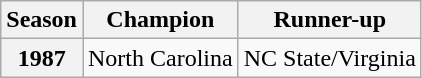<table class="wikitable sortable">
<tr>
<th>Season</th>
<th>Champion</th>
<th>Runner-up</th>
</tr>
<tr>
<th>1987</th>
<td>North Carolina</td>
<td>NC State/Virginia</td>
</tr>
</table>
